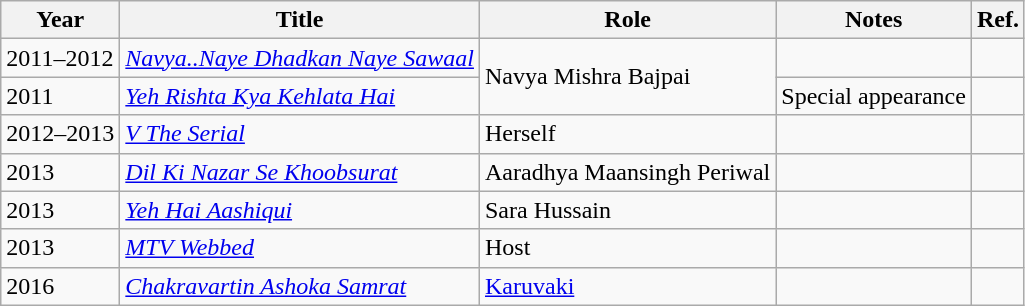<table class="wikitable sortable">
<tr>
<th>Year</th>
<th>Title</th>
<th>Role</th>
<th class="unsortable">Notes</th>
<th class="unsortable">Ref.</th>
</tr>
<tr>
<td>2011–2012</td>
<td><em><a href='#'>Navya..Naye Dhadkan Naye Sawaal</a></em></td>
<td rowspan="2">Navya Mishra Bajpai</td>
<td></td>
<td></td>
</tr>
<tr>
<td>2011</td>
<td><em><a href='#'>Yeh Rishta Kya Kehlata Hai</a></em></td>
<td>Special appearance</td>
<td></td>
</tr>
<tr>
<td>2012–2013</td>
<td><em><a href='#'>V The Serial</a></em></td>
<td>Herself</td>
<td></td>
<td></td>
</tr>
<tr>
<td>2013</td>
<td><em><a href='#'>Dil Ki Nazar Se Khoobsurat</a></em></td>
<td>Aaradhya Maansingh Periwal</td>
<td></td>
<td></td>
</tr>
<tr>
<td>2013</td>
<td><em><a href='#'>Yeh Hai Aashiqui</a></em></td>
<td>Sara Hussain</td>
<td></td>
<td></td>
</tr>
<tr>
<td>2013</td>
<td><em><a href='#'>MTV Webbed</a></em></td>
<td>Host</td>
<td></td>
<td></td>
</tr>
<tr>
<td>2016</td>
<td><em><a href='#'>Chakravartin Ashoka Samrat</a></em></td>
<td><a href='#'>Karuvaki</a></td>
<td></td>
<td></td>
</tr>
</table>
